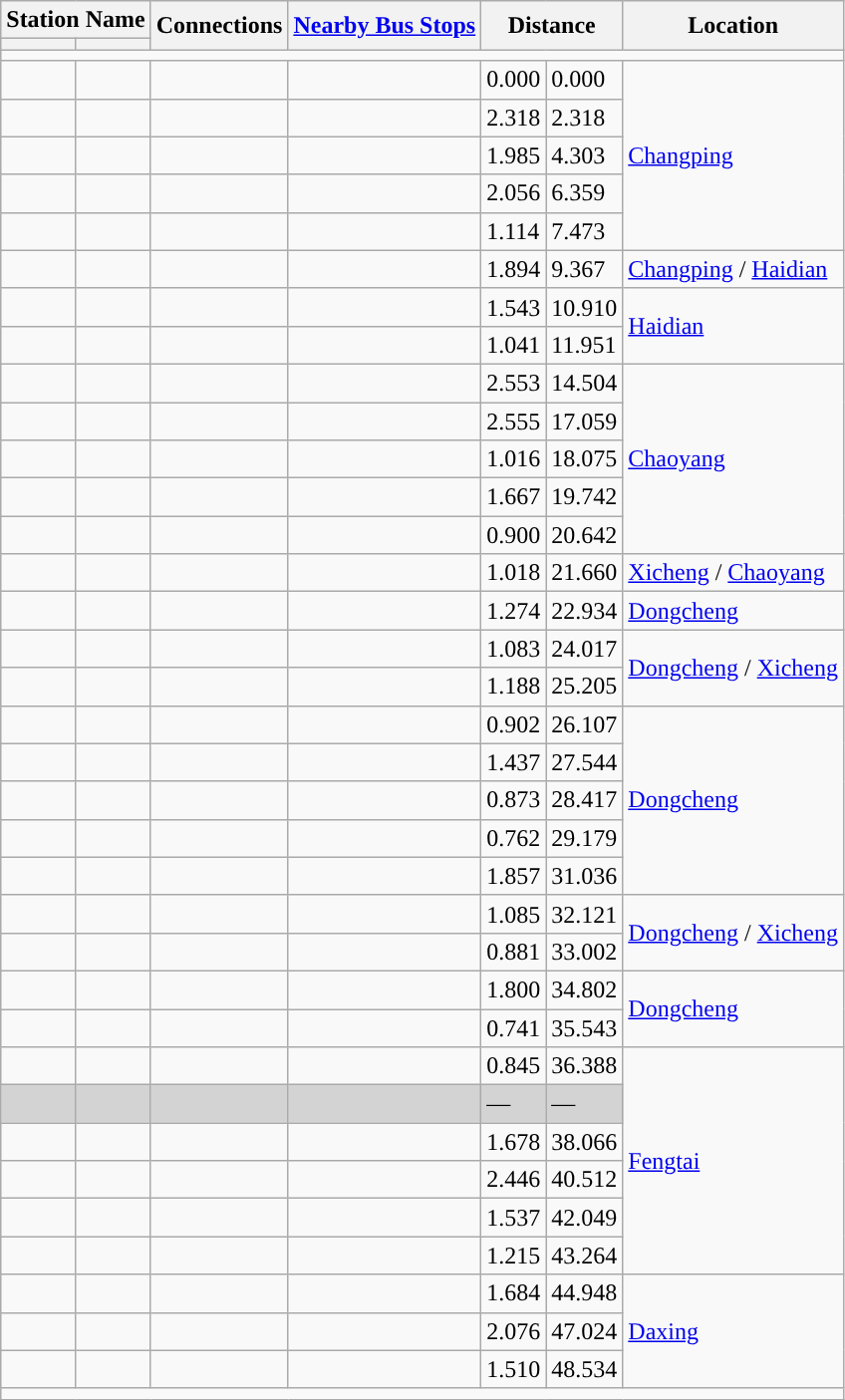<table class="wikitable">
<tr>
<th colspan="2">Station Name</th>
<th rowspan="2">Connections</th>
<th rowspan="2"><a href='#'>Nearby Bus Stops</a></th>
<th colspan="2" rowspan="2">Distance<br></th>
<th rowspan="2">Location</th>
</tr>
<tr>
<th></th>
<th></th>
</tr>
<tr style="background:#">
<td colspan = "9"></td>
</tr>
<tr>
<td></td>
<td></td>
<td></td>
<td></td>
<td>0.000</td>
<td>0.000</td>
<td rowspan="5"><a href='#'>Changping</a></td>
</tr>
<tr>
<td></td>
<td></td>
<td></td>
<td></td>
<td>2.318</td>
<td>2.318</td>
</tr>
<tr>
<td></td>
<td></td>
<td></td>
<td></td>
<td>1.985</td>
<td>4.303</td>
</tr>
<tr>
<td></td>
<td></td>
<td></td>
<td></td>
<td>2.056</td>
<td>6.359</td>
</tr>
<tr>
<td></td>
<td></td>
<td><br></td>
<td></td>
<td>1.114</td>
<td>7.473</td>
</tr>
<tr>
<td></td>
<td></td>
<td></td>
<td></td>
<td>1.894</td>
<td>9.367</td>
<td><a href='#'>Changping</a> / <a href='#'>Haidian</a></td>
</tr>
<tr>
<td></td>
<td></td>
<td></td>
<td></td>
<td>1.543</td>
<td>10.910</td>
<td rowspan="2"><a href='#'>Haidian</a></td>
</tr>
<tr>
<td></td>
<td></td>
<td></td>
<td></td>
<td>1.041</td>
<td>11.951</td>
</tr>
<tr>
<td></td>
<td></td>
<td></td>
<td></td>
<td>2.553</td>
<td>14.504</td>
<td rowspan="5"><a href='#'>Chaoyang</a></td>
</tr>
<tr>
<td></td>
<td></td>
<td></td>
<td></td>
<td>2.555</td>
<td>17.059</td>
</tr>
<tr>
<td></td>
<td></td>
<td></td>
<td></td>
<td>1.016</td>
<td>18.075</td>
</tr>
<tr>
<td></td>
<td></td>
<td></td>
<td></td>
<td>1.667</td>
<td>19.742</td>
</tr>
<tr>
<td></td>
<td></td>
<td></td>
<td></td>
<td>0.900</td>
<td>20.642</td>
</tr>
<tr>
<td></td>
<td></td>
<td></td>
<td></td>
<td>1.018</td>
<td>21.660</td>
<td><a href='#'>Xicheng</a> / <a href='#'>Chaoyang</a></td>
</tr>
<tr>
<td></td>
<td></td>
<td></td>
<td></td>
<td>1.274</td>
<td>22.934</td>
<td><a href='#'>Dongcheng</a></td>
</tr>
<tr>
<td></td>
<td></td>
<td></td>
<td></td>
<td>1.083</td>
<td>24.017</td>
<td rowspan="2"><a href='#'>Dongcheng</a> / <a href='#'>Xicheng</a></td>
</tr>
<tr>
<td></td>
<td></td>
<td></td>
<td></td>
<td>1.188</td>
<td>25.205</td>
</tr>
<tr>
<td></td>
<td></td>
<td></td>
<td></td>
<td>0.902</td>
<td>26.107</td>
<td rowspan="5"><a href='#'>Dongcheng</a></td>
</tr>
<tr>
<td></td>
<td></td>
<td></td>
<td></td>
<td>1.437</td>
<td>27.544</td>
</tr>
<tr bgcolor=>
<td></td>
<td></td>
<td></td>
<td></td>
<td>0.873</td>
<td>28.417</td>
</tr>
<tr bgcolor=>
<td></td>
<td></td>
<td></td>
<td></td>
<td>0.762</td>
<td>29.179</td>
</tr>
<tr bgcolor=>
<td></td>
<td></td>
<td></td>
<td></td>
<td>1.857</td>
<td>31.036</td>
</tr>
<tr>
<td></td>
<td></td>
<td></td>
<td></td>
<td>1.085</td>
<td>32.121</td>
<td rowspan="2"><a href='#'>Dongcheng</a> / <a href='#'>Xicheng</a></td>
</tr>
<tr>
<td></td>
<td></td>
<td></td>
<td></td>
<td>0.881</td>
<td>33.002</td>
</tr>
<tr>
<td></td>
<td></td>
<td></td>
<td></td>
<td>1.800</td>
<td>34.802</td>
<td rowspan="2"><a href='#'>Dongcheng</a></td>
</tr>
<tr>
<td></td>
<td></td>
<td></td>
<td></td>
<td>0.741</td>
<td>35.543</td>
</tr>
<tr>
<td></td>
<td></td>
<td></td>
<td></td>
<td>0.845</td>
<td>36.388</td>
<td rowspan="6"><a href='#'>Fengtai</a></td>
</tr>
<tr bgcolor="lightgrey">
<td><em></em></td>
<td></td>
<td></td>
<td></td>
<td>—</td>
<td>—</td>
</tr>
<tr>
<td></td>
<td></td>
<td></td>
<td></td>
<td>1.678</td>
<td>38.066</td>
</tr>
<tr>
<td></td>
<td></td>
<td></td>
<td></td>
<td>2.446</td>
<td>40.512</td>
</tr>
<tr>
<td></td>
<td></td>
<td></td>
<td></td>
<td>1.537</td>
<td>42.049</td>
</tr>
<tr>
<td></td>
<td></td>
<td></td>
<td></td>
<td>1.215</td>
<td>43.264</td>
</tr>
<tr>
<td></td>
<td></td>
<td></td>
<td></td>
<td>1.684</td>
<td>44.948</td>
<td rowspan="3"><a href='#'>Daxing</a></td>
</tr>
<tr>
<td></td>
<td></td>
<td></td>
<td></td>
<td>2.076</td>
<td>47.024</td>
</tr>
<tr>
<td></td>
<td></td>
<td></td>
<td></td>
<td>1.510</td>
<td>48.534</td>
</tr>
<tr style="background:#">
<td colspan = "9"></td>
</tr>
</table>
